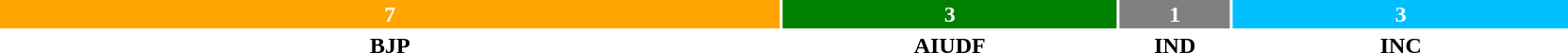<table style="width:88%; text-align:center;">
<tr style="color:white;">
<td style="background:orange; width:50%;"><strong>7</strong></td>
<td style="background:green; width:21.4%;"><strong>3</strong></td>
<td style="background:grey; width:7.1%;"><strong>1</strong></td>
<td style="background:#00BFFF; width:21.5%;"><strong>3</strong></td>
</tr>
<tr>
<td><span><strong>BJP</strong></span></td>
<td><span><strong>AIUDF</strong></span></td>
<td><span><strong>IND</strong></span></td>
<td><span><strong>INC</strong></span></td>
</tr>
</table>
